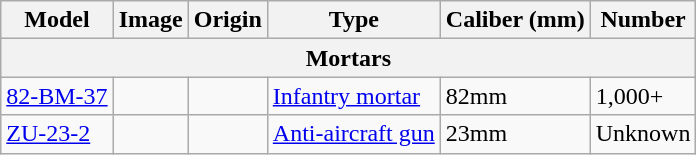<table class="wikitable">
<tr>
<th>Model</th>
<th>Image</th>
<th>Origin</th>
<th>Type</th>
<th>Caliber (mm)</th>
<th>Number</th>
</tr>
<tr>
<th colspan="6">Mortars</th>
</tr>
<tr>
<td><a href='#'>82-BM-37</a></td>
<td></td>
<td></td>
<td><a href='#'>Infantry mortar</a></td>
<td>82mm</td>
<td>1,000+</td>
</tr>
<tr>
<td><a href='#'>ZU-23-2</a></td>
<td></td>
<td></td>
<td><a href='#'>Anti-aircraft gun</a></td>
<td>23mm</td>
<td>Unknown</td>
</tr>
</table>
